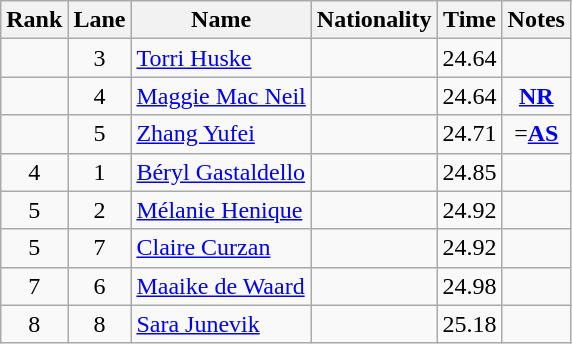<table class="wikitable sortable" style="text-align:center">
<tr>
<th>Rank</th>
<th>Lane</th>
<th>Name</th>
<th>Nationality</th>
<th>Time</th>
<th>Notes</th>
</tr>
<tr>
<td></td>
<td>3</td>
<td align=left><a href='#'>Torri Huske</a></td>
<td align=left></td>
<td>24.64</td>
<td></td>
</tr>
<tr>
<td></td>
<td>4</td>
<td align=left><a href='#'>Maggie Mac Neil</a></td>
<td align=left></td>
<td>24.64</td>
<td><strong><a href='#'>NR</a></strong></td>
</tr>
<tr>
<td></td>
<td>5</td>
<td align=left><a href='#'>Zhang Yufei</a></td>
<td align=left></td>
<td>24.71</td>
<td>=<strong><a href='#'>AS</a></strong></td>
</tr>
<tr>
<td>4</td>
<td>1</td>
<td align=left><a href='#'>Béryl Gastaldello</a></td>
<td align=left></td>
<td>24.85</td>
<td></td>
</tr>
<tr>
<td>5</td>
<td>2</td>
<td align=left><a href='#'>Mélanie Henique</a></td>
<td align=left></td>
<td>24.92</td>
<td></td>
</tr>
<tr>
<td>5</td>
<td>7</td>
<td align=left><a href='#'>Claire Curzan</a></td>
<td align=left></td>
<td>24.92</td>
<td></td>
</tr>
<tr>
<td>7</td>
<td>6</td>
<td align=left><a href='#'>Maaike de Waard</a></td>
<td align=left></td>
<td>24.98</td>
<td></td>
</tr>
<tr>
<td>8</td>
<td>8</td>
<td align=left><a href='#'>Sara Junevik</a></td>
<td align=left></td>
<td>25.18</td>
<td></td>
</tr>
</table>
